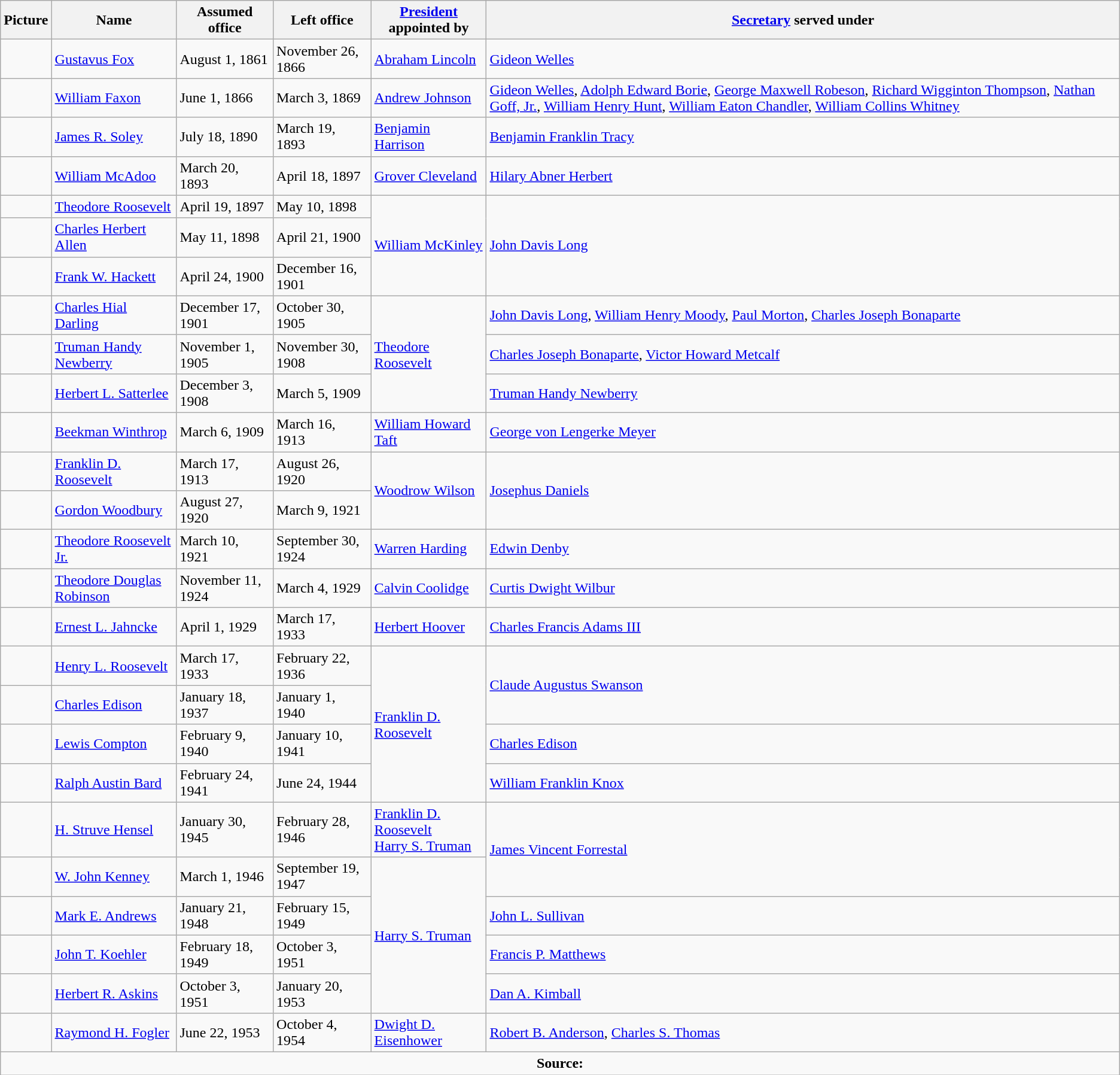<table class="wikitable">
<tr>
<th>Picture</th>
<th>Name</th>
<th>Assumed office</th>
<th>Left office</th>
<th><a href='#'>President</a> appointed by</th>
<th><a href='#'>Secretary</a> served under</th>
</tr>
<tr>
<td></td>
<td><a href='#'>Gustavus Fox</a></td>
<td>August 1, 1861</td>
<td>November 26, 1866</td>
<td><a href='#'>Abraham Lincoln</a></td>
<td><a href='#'>Gideon Welles</a></td>
</tr>
<tr>
<td></td>
<td><a href='#'>William Faxon</a></td>
<td>June 1, 1866</td>
<td>March 3, 1869</td>
<td><a href='#'>Andrew Johnson</a></td>
<td><a href='#'>Gideon Welles</a>, <a href='#'>Adolph Edward Borie</a>, <a href='#'>George Maxwell Robeson</a>, <a href='#'>Richard Wigginton Thompson</a>, <a href='#'>Nathan Goff, Jr.</a>, <a href='#'>William Henry Hunt</a>, <a href='#'>William Eaton Chandler</a>, <a href='#'>William Collins Whitney</a></td>
</tr>
<tr>
<td></td>
<td><a href='#'>James R. Soley</a></td>
<td>July 18, 1890</td>
<td>March 19, 1893</td>
<td><a href='#'>Benjamin Harrison</a></td>
<td><a href='#'>Benjamin Franklin Tracy</a></td>
</tr>
<tr>
<td></td>
<td><a href='#'>William McAdoo</a></td>
<td>March 20, 1893</td>
<td>April 18, 1897</td>
<td><a href='#'>Grover Cleveland</a></td>
<td><a href='#'>Hilary Abner Herbert</a></td>
</tr>
<tr>
<td></td>
<td><a href='#'>Theodore Roosevelt</a></td>
<td>April 19, 1897</td>
<td>May 10, 1898</td>
<td rowspan="3"><a href='#'>William McKinley</a></td>
<td rowspan="3"><a href='#'>John Davis Long</a></td>
</tr>
<tr>
<td></td>
<td><a href='#'>Charles Herbert Allen</a></td>
<td>May 11, 1898</td>
<td>April 21, 1900</td>
</tr>
<tr>
<td></td>
<td><a href='#'>Frank W. Hackett</a></td>
<td>April 24, 1900</td>
<td>December 16, 1901</td>
</tr>
<tr>
<td></td>
<td><a href='#'>Charles Hial Darling</a></td>
<td>December 17, 1901</td>
<td>October 30, 1905</td>
<td rowspan="3"><a href='#'>Theodore Roosevelt</a></td>
<td><a href='#'>John Davis Long</a>, <a href='#'>William Henry Moody</a>, <a href='#'>Paul Morton</a>, <a href='#'>Charles Joseph Bonaparte</a></td>
</tr>
<tr>
<td></td>
<td><a href='#'>Truman Handy Newberry</a></td>
<td>November 1, 1905</td>
<td>November 30, 1908</td>
<td><a href='#'>Charles Joseph Bonaparte</a>, <a href='#'>Victor Howard Metcalf</a></td>
</tr>
<tr>
<td></td>
<td><a href='#'>Herbert L. Satterlee</a></td>
<td>December 3, 1908</td>
<td>March 5, 1909</td>
<td><a href='#'>Truman Handy Newberry</a></td>
</tr>
<tr>
<td></td>
<td><a href='#'>Beekman Winthrop</a></td>
<td>March 6, 1909</td>
<td>March 16, 1913</td>
<td><a href='#'>William Howard Taft</a></td>
<td><a href='#'>George von Lengerke Meyer</a></td>
</tr>
<tr>
<td></td>
<td><a href='#'>Franklin D. Roosevelt</a></td>
<td>March 17, 1913</td>
<td>August 26, 1920</td>
<td rowspan="2"><a href='#'>Woodrow Wilson</a></td>
<td rowspan="2"><a href='#'>Josephus Daniels</a></td>
</tr>
<tr>
<td></td>
<td><a href='#'>Gordon Woodbury</a></td>
<td>August 27, 1920</td>
<td>March 9, 1921</td>
</tr>
<tr>
<td></td>
<td><a href='#'>Theodore Roosevelt Jr.</a></td>
<td>March 10, 1921</td>
<td>September 30, 1924</td>
<td><a href='#'>Warren Harding</a></td>
<td><a href='#'>Edwin Denby</a></td>
</tr>
<tr>
<td></td>
<td><a href='#'>Theodore Douglas Robinson</a></td>
<td>November 11, 1924</td>
<td>March 4, 1929</td>
<td><a href='#'>Calvin Coolidge</a></td>
<td><a href='#'>Curtis Dwight Wilbur</a></td>
</tr>
<tr>
<td></td>
<td><a href='#'>Ernest L. Jahncke</a></td>
<td>April 1, 1929</td>
<td>March 17, 1933</td>
<td><a href='#'>Herbert Hoover</a></td>
<td><a href='#'>Charles Francis Adams III</a></td>
</tr>
<tr>
<td></td>
<td><a href='#'>Henry L. Roosevelt</a></td>
<td>March 17, 1933</td>
<td>February 22, 1936</td>
<td rowspan="4"><a href='#'>Franklin D. Roosevelt</a></td>
<td rowspan="2"><a href='#'>Claude Augustus Swanson</a></td>
</tr>
<tr>
<td></td>
<td><a href='#'>Charles Edison</a></td>
<td>January 18, 1937</td>
<td>January 1, 1940</td>
</tr>
<tr>
<td></td>
<td><a href='#'>Lewis Compton</a></td>
<td>February 9, 1940</td>
<td>January 10, 1941</td>
<td><a href='#'>Charles Edison</a></td>
</tr>
<tr>
<td></td>
<td><a href='#'>Ralph Austin Bard</a></td>
<td>February 24, 1941</td>
<td>June 24, 1944</td>
<td><a href='#'>William Franklin Knox</a></td>
</tr>
<tr>
<td></td>
<td><a href='#'>H. Struve Hensel</a></td>
<td>January 30, 1945</td>
<td>February 28, 1946</td>
<td><a href='#'>Franklin D. Roosevelt</a><br><a href='#'>Harry S. Truman</a></td>
<td rowspan="2"><a href='#'>James Vincent Forrestal</a></td>
</tr>
<tr>
<td></td>
<td><a href='#'>W. John Kenney</a></td>
<td>March 1, 1946</td>
<td>September 19, 1947</td>
<td rowspan="4"><a href='#'>Harry S. Truman</a></td>
</tr>
<tr>
<td></td>
<td><a href='#'>Mark E. Andrews</a></td>
<td>January 21, 1948</td>
<td>February 15, 1949</td>
<td><a href='#'>John L. Sullivan</a></td>
</tr>
<tr>
<td></td>
<td><a href='#'>John T. Koehler</a></td>
<td>February 18, 1949</td>
<td>October 3, 1951</td>
<td><a href='#'>Francis P. Matthews</a></td>
</tr>
<tr>
<td></td>
<td><a href='#'>Herbert R. Askins</a></td>
<td>October 3, 1951</td>
<td>January 20, 1953</td>
<td><a href='#'>Dan A. Kimball</a></td>
</tr>
<tr>
<td></td>
<td><a href='#'>Raymond H. Fogler</a></td>
<td>June 22, 1953</td>
<td>October 4, 1954</td>
<td><a href='#'>Dwight D. Eisenhower</a></td>
<td><a href='#'>Robert B. Anderson</a>, <a href='#'>Charles S. Thomas</a></td>
</tr>
<tr>
<td colspan="6" style="text-align: center;"><strong>Source:</strong></td>
</tr>
</table>
